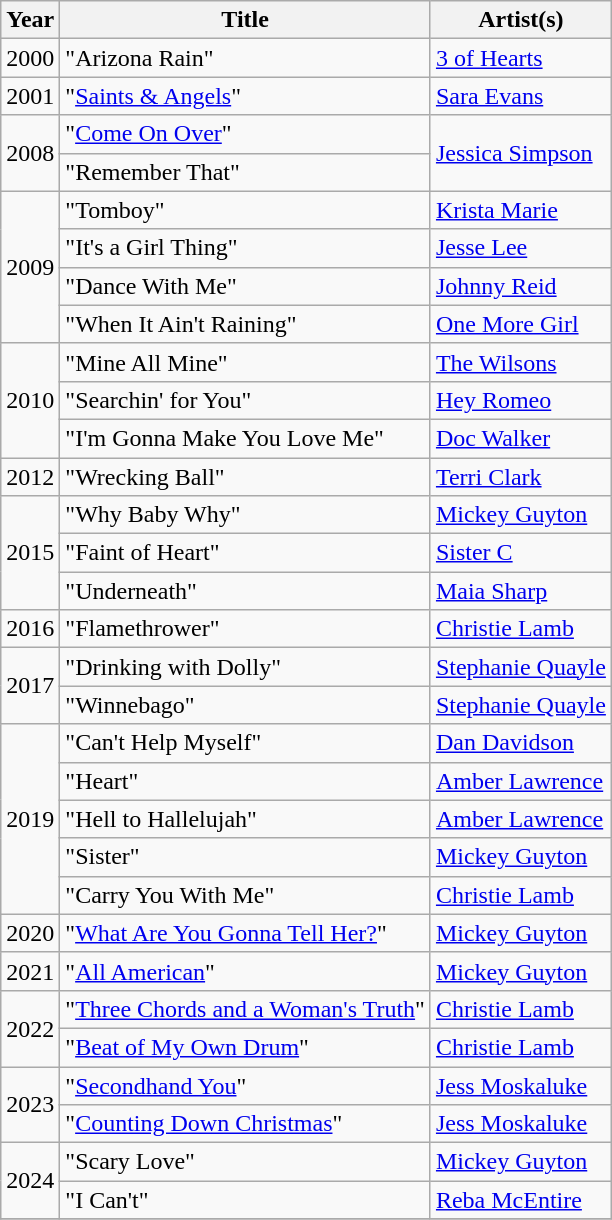<table class="wikitable">
<tr>
<th>Year</th>
<th>Title</th>
<th>Artist(s)</th>
</tr>
<tr>
<td>2000</td>
<td>"Arizona Rain"</td>
<td><a href='#'>3 of Hearts</a></td>
</tr>
<tr>
<td>2001</td>
<td>"<a href='#'>Saints & Angels</a>"</td>
<td><a href='#'>Sara Evans</a></td>
</tr>
<tr>
<td rowspan=2>2008</td>
<td>"<a href='#'>Come On Over</a>"</td>
<td rowspan=2><a href='#'>Jessica Simpson</a></td>
</tr>
<tr>
<td>"Remember That"</td>
</tr>
<tr>
<td rowspan=4>2009</td>
<td>"Tomboy"</td>
<td><a href='#'>Krista Marie</a></td>
</tr>
<tr>
<td>"It's a Girl Thing"</td>
<td><a href='#'>Jesse Lee</a></td>
</tr>
<tr>
<td>"Dance With Me"</td>
<td><a href='#'>Johnny Reid</a></td>
</tr>
<tr>
<td>"When It Ain't Raining"</td>
<td><a href='#'>One More Girl</a></td>
</tr>
<tr>
<td rowspan=3>2010</td>
<td>"Mine All Mine"</td>
<td><a href='#'>The Wilsons</a></td>
</tr>
<tr>
<td>"Searchin' for You"</td>
<td><a href='#'>Hey Romeo</a></td>
</tr>
<tr>
<td>"I'm Gonna Make You Love Me"</td>
<td><a href='#'>Doc Walker</a></td>
</tr>
<tr>
<td>2012</td>
<td>"Wrecking Ball"</td>
<td><a href='#'>Terri Clark</a></td>
</tr>
<tr>
<td rowspan=3>2015</td>
<td>"Why Baby Why"</td>
<td><a href='#'>Mickey Guyton</a></td>
</tr>
<tr>
<td>"Faint of Heart"</td>
<td><a href='#'>Sister C</a></td>
</tr>
<tr>
<td>"Underneath"</td>
<td><a href='#'>Maia Sharp</a></td>
</tr>
<tr>
<td>2016</td>
<td>"Flamethrower"</td>
<td><a href='#'>Christie Lamb</a></td>
</tr>
<tr>
<td rowspan=2>2017</td>
<td>"Drinking with Dolly"</td>
<td><a href='#'>Stephanie Quayle</a></td>
</tr>
<tr>
<td>"Winnebago"</td>
<td><a href='#'>Stephanie Quayle</a></td>
</tr>
<tr>
<td rowspan=5>2019</td>
<td>"Can't Help Myself"</td>
<td><a href='#'>Dan Davidson</a></td>
</tr>
<tr>
<td>"Heart"</td>
<td><a href='#'>Amber Lawrence</a></td>
</tr>
<tr>
<td>"Hell to Hallelujah"</td>
<td><a href='#'>Amber Lawrence</a></td>
</tr>
<tr>
<td>"Sister"</td>
<td><a href='#'>Mickey Guyton</a></td>
</tr>
<tr>
<td>"Carry You With Me"</td>
<td><a href='#'>Christie Lamb</a></td>
</tr>
<tr>
<td>2020</td>
<td>"<a href='#'>What Are You Gonna Tell Her?</a>"</td>
<td><a href='#'>Mickey Guyton</a></td>
</tr>
<tr>
<td>2021</td>
<td>"<a href='#'>All American</a>"</td>
<td><a href='#'>Mickey Guyton</a></td>
</tr>
<tr>
<td rowspan=2>2022</td>
<td>"<a href='#'>Three Chords and a Woman's Truth</a>"</td>
<td><a href='#'>Christie Lamb</a></td>
</tr>
<tr>
<td>"<a href='#'>Beat of My Own Drum</a>"</td>
<td><a href='#'>Christie Lamb</a></td>
</tr>
<tr>
<td rowspan=2>2023</td>
<td>"<a href='#'>Secondhand You</a>"</td>
<td><a href='#'>Jess Moskaluke</a></td>
</tr>
<tr>
<td>"<a href='#'>Counting Down Christmas</a>"</td>
<td><a href='#'>Jess Moskaluke</a></td>
</tr>
<tr>
<td rowspan=2>2024</td>
<td>"Scary Love"</td>
<td><a href='#'>Mickey Guyton</a></td>
</tr>
<tr>
<td>"I Can't"</td>
<td><a href='#'>Reba McEntire</a></td>
</tr>
<tr>
</tr>
</table>
